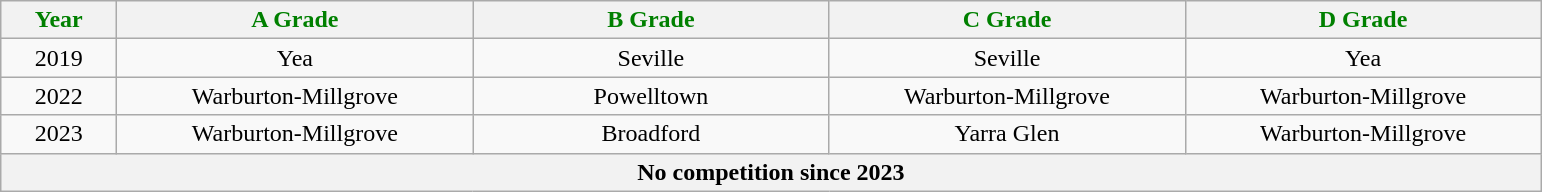<table class="wikitable">
<tr>
<th style="color:green" width="70">Year</th>
<th style="color:green" width="230">A Grade</th>
<th style="color:green" width="230">B Grade</th>
<th style="color:green" width="230">C Grade</th>
<th style="color:green" width="230">D Grade</th>
</tr>
<tr>
<td align="center">2019</td>
<td align="center">Yea</td>
<td align="center">Seville</td>
<td align="center">Seville</td>
<td align="center">Yea</td>
</tr>
<tr>
<td align="center">2022</td>
<td align="center">Warburton-Millgrove</td>
<td align="center">Powelltown</td>
<td align="center">Warburton-Millgrove</td>
<td align="center">Warburton-Millgrove</td>
</tr>
<tr>
<td align="center">2023</td>
<td align="center">Warburton-Millgrove</td>
<td align="center">Broadford</td>
<td align="center">Yarra Glen</td>
<td align="center">Warburton-Millgrove</td>
</tr>
<tr>
<th colspan="5">No competition since 2023</th>
</tr>
</table>
